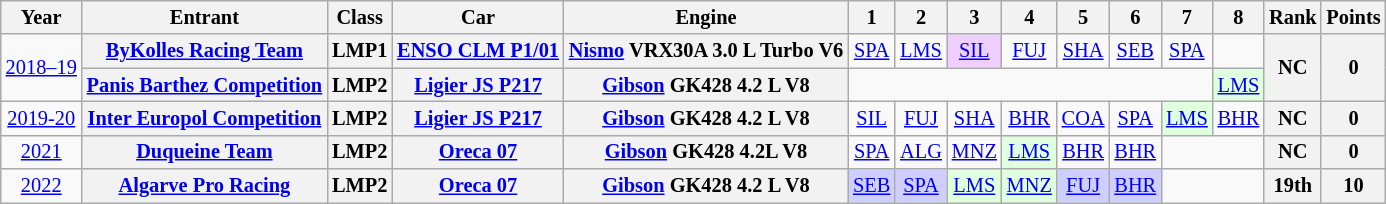<table class="wikitable" style="text-align:center; font-size:85%">
<tr>
<th>Year</th>
<th>Entrant</th>
<th>Class</th>
<th>Car</th>
<th>Engine</th>
<th>1</th>
<th>2</th>
<th>3</th>
<th>4</th>
<th>5</th>
<th>6</th>
<th>7</th>
<th>8</th>
<th>Rank</th>
<th>Points</th>
</tr>
<tr>
<td rowspan=2><a href='#'>2018–19</a></td>
<th nowrap><a href='#'>ByKolles Racing Team</a></th>
<th>LMP1</th>
<th nowrap><a href='#'>ENSO CLM P1/01</a></th>
<th nowrap><a href='#'>Nismo</a> VRX30A 3.0 L Turbo V6</th>
<td><a href='#'>SPA</a></td>
<td><a href='#'>LMS</a></td>
<td style="background:#EFCFFF;"><a href='#'>SIL</a><br></td>
<td><a href='#'>FUJ</a></td>
<td><a href='#'>SHA</a></td>
<td><a href='#'>SEB</a></td>
<td><a href='#'>SPA</a></td>
<td></td>
<th rowspan=2>NC</th>
<th rowspan=2>0</th>
</tr>
<tr>
<th nowrap><a href='#'>Panis Barthez Competition</a></th>
<th>LMP2</th>
<th nowrap><a href='#'>Ligier JS P217</a></th>
<th nowrap><a href='#'>Gibson</a> GK428 4.2 L V8</th>
<td colspan=7></td>
<td style="background:#DFFFDF;"><a href='#'>LMS</a><br></td>
</tr>
<tr>
<td nowrap><a href='#'>2019-20</a></td>
<th nowrap><a href='#'>Inter Europol Competition</a></th>
<th>LMP2</th>
<th nowrap><a href='#'>Ligier JS P217</a></th>
<th nowrap><a href='#'>Gibson</a> GK428 4.2 L V8</th>
<td><a href='#'>SIL</a></td>
<td><a href='#'>FUJ</a></td>
<td><a href='#'>SHA</a></td>
<td><a href='#'>BHR</a></td>
<td><a href='#'>COA</a></td>
<td><a href='#'>SPA</a></td>
<td style="background:#DFFFDF;"><a href='#'>LMS</a><br></td>
<td><a href='#'>BHR</a></td>
<th>NC</th>
<th>0</th>
</tr>
<tr>
<td><a href='#'>2021</a></td>
<th nowrap><a href='#'>Duqueine Team</a></th>
<th>LMP2</th>
<th nowrap><a href='#'>Oreca 07</a></th>
<th nowrap><a href='#'>Gibson</a> GK428 4.2L V8</th>
<td><a href='#'>SPA</a></td>
<td><a href='#'>ALG</a></td>
<td><a href='#'>MNZ</a></td>
<td style="background:#DFFFDF;"><a href='#'>LMS</a><br></td>
<td><a href='#'>BHR</a></td>
<td><a href='#'>BHR</a></td>
<td colspan=2></td>
<th>NC</th>
<th>0</th>
</tr>
<tr>
<td><a href='#'>2022</a></td>
<th nowrap><a href='#'>Algarve Pro Racing</a></th>
<th>LMP2</th>
<th nowrap><a href='#'>Oreca 07</a></th>
<th nowrap><a href='#'>Gibson</a> GK428 4.2 L V8</th>
<td style="background:#CFCFFF;"><a href='#'>SEB</a><br></td>
<td style="background:#CFCFFF;"><a href='#'>SPA</a><br></td>
<td style="background:#DFFFDF;"><a href='#'>LMS</a><br></td>
<td style="background:#DFFFDF;"><a href='#'>MNZ</a><br></td>
<td style="background:#CFCFFF;"><a href='#'>FUJ</a><br></td>
<td style="background:#CFCFFF;"><a href='#'>BHR</a><br></td>
<td colspan=2></td>
<th>19th</th>
<th>10</th>
</tr>
</table>
